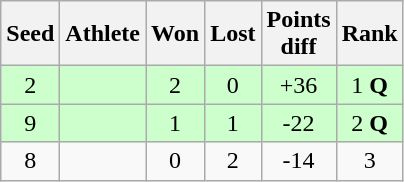<table class="wikitable">
<tr>
<th>Seed</th>
<th>Athlete</th>
<th>Won</th>
<th>Lost</th>
<th>Points<br>diff</th>
<th>Rank</th>
</tr>
<tr bgcolor="#ccffcc">
<td align="center">2</td>
<td><strong></strong></td>
<td align="center">2</td>
<td align="center">0</td>
<td align="center">+36</td>
<td align="center">1 <strong>Q</strong></td>
</tr>
<tr bgcolor="#ccffcc">
<td align="center">9</td>
<td><strong></strong></td>
<td align="center">1</td>
<td align="center">1</td>
<td align="center">-22</td>
<td align="center">2 <strong>Q</strong></td>
</tr>
<tr>
<td align="center">8</td>
<td></td>
<td align="center">0</td>
<td align="center">2</td>
<td align="center">-14</td>
<td align="center">3 <strong></strong></td>
</tr>
</table>
